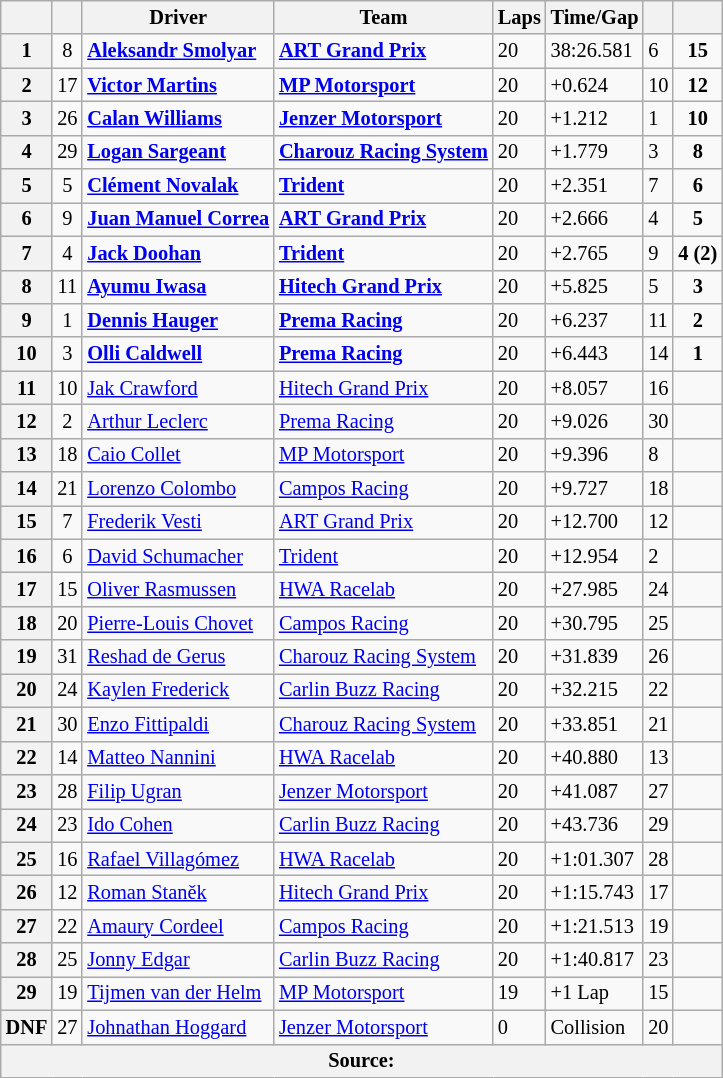<table class="wikitable" style="font-size:85%">
<tr>
<th></th>
<th></th>
<th>Driver</th>
<th>Team</th>
<th>Laps</th>
<th>Time/Gap</th>
<th></th>
<th></th>
</tr>
<tr>
<th>1</th>
<td align="center">8</td>
<td> <strong><a href='#'>Aleksandr Smolyar</a></strong></td>
<td><strong><a href='#'>ART Grand Prix</a></strong></td>
<td>20</td>
<td>38:26.581</td>
<td>6</td>
<td align="center"><strong>15</strong></td>
</tr>
<tr>
<th>2</th>
<td align="center">17</td>
<td><strong> <a href='#'>Victor Martins</a></strong></td>
<td><strong><a href='#'>MP Motorsport</a></strong></td>
<td>20</td>
<td>+0.624</td>
<td>10</td>
<td align="center"><strong>12</strong></td>
</tr>
<tr>
<th>3</th>
<td align="center">26</td>
<td><strong> <a href='#'>Calan Williams</a></strong></td>
<td><strong><a href='#'>Jenzer Motorsport</a></strong></td>
<td>20</td>
<td>+1.212</td>
<td>1</td>
<td align="center"><strong>10</strong></td>
</tr>
<tr>
<th>4</th>
<td align="center">29</td>
<td><strong> <a href='#'>Logan Sargeant</a></strong></td>
<td><strong><a href='#'>Charouz Racing System</a></strong></td>
<td>20</td>
<td>+1.779</td>
<td>3</td>
<td align="center"><strong>8</strong></td>
</tr>
<tr>
<th>5</th>
<td align="center">5</td>
<td><strong> <a href='#'>Clément Novalak</a></strong></td>
<td><a href='#'><strong>Trident</strong></a></td>
<td>20</td>
<td>+2.351</td>
<td>7</td>
<td align="center"><strong>6</strong></td>
</tr>
<tr>
<th>6</th>
<td align="center">9</td>
<td><strong> <a href='#'>Juan Manuel Correa</a></strong></td>
<td><strong><a href='#'>ART Grand Prix</a></strong></td>
<td>20</td>
<td>+2.666</td>
<td>4</td>
<td align="center"><strong>5</strong></td>
</tr>
<tr>
<th>7</th>
<td align="center">4</td>
<td><strong> <a href='#'>Jack Doohan</a></strong></td>
<td><a href='#'><strong>Trident</strong></a></td>
<td>20</td>
<td>+2.765</td>
<td>9</td>
<td align="center"><strong>4 (2)</strong></td>
</tr>
<tr>
<th>8</th>
<td align="center">11</td>
<td><strong> <a href='#'>Ayumu Iwasa</a></strong></td>
<td><strong><a href='#'>Hitech Grand Prix</a></strong></td>
<td>20</td>
<td>+5.825</td>
<td>5</td>
<td align="center"><strong>3</strong></td>
</tr>
<tr>
<th>9</th>
<td align="center">1</td>
<td><strong> <a href='#'>Dennis Hauger</a></strong></td>
<td><a href='#'><strong>Prema Racing</strong></a></td>
<td>20</td>
<td>+6.237</td>
<td>11</td>
<td align="center"><strong>2</strong></td>
</tr>
<tr>
<th>10</th>
<td align="center">3</td>
<td><strong> <a href='#'>Olli Caldwell</a></strong></td>
<td><a href='#'><strong>Prema Racing</strong></a></td>
<td>20</td>
<td>+6.443</td>
<td>14</td>
<td align="center"><strong>1</strong></td>
</tr>
<tr>
<th>11</th>
<td align="center">10</td>
<td> <a href='#'>Jak Crawford</a></td>
<td><a href='#'>Hitech Grand Prix</a></td>
<td>20</td>
<td>+8.057</td>
<td>16</td>
<td></td>
</tr>
<tr>
<th>12</th>
<td align="center">2</td>
<td> <a href='#'>Arthur Leclerc</a></td>
<td><a href='#'>Prema Racing</a></td>
<td>20</td>
<td>+9.026</td>
<td>30</td>
<td></td>
</tr>
<tr>
<th>13</th>
<td align="center">18</td>
<td> <a href='#'>Caio Collet</a></td>
<td><a href='#'>MP Motorsport</a></td>
<td>20</td>
<td>+9.396</td>
<td>8</td>
<td align="center"></td>
</tr>
<tr>
<th>14</th>
<td align="center">21</td>
<td> <a href='#'>Lorenzo Colombo</a></td>
<td><a href='#'>Campos Racing</a></td>
<td>20</td>
<td>+9.727</td>
<td>18</td>
<td></td>
</tr>
<tr>
<th>15</th>
<td align="center">7</td>
<td> <a href='#'>Frederik Vesti</a></td>
<td><a href='#'>ART Grand Prix</a></td>
<td>20</td>
<td>+12.700</td>
<td>12</td>
<td align="center"></td>
</tr>
<tr>
<th>16</th>
<td align="center">6</td>
<td> <a href='#'>David Schumacher</a></td>
<td><a href='#'>Trident</a></td>
<td>20</td>
<td>+12.954</td>
<td>2</td>
<td></td>
</tr>
<tr>
<th>17</th>
<td align="center">15</td>
<td> <a href='#'>Oliver Rasmussen</a></td>
<td><a href='#'>HWA Racelab</a></td>
<td>20</td>
<td>+27.985</td>
<td>24</td>
<td></td>
</tr>
<tr>
<th>18</th>
<td align="center">20</td>
<td> <a href='#'>Pierre-Louis Chovet</a></td>
<td><a href='#'>Campos Racing</a></td>
<td>20</td>
<td>+30.795</td>
<td>25</td>
<td></td>
</tr>
<tr>
<th>19</th>
<td align="center">31</td>
<td> <a href='#'>Reshad de Gerus</a></td>
<td><a href='#'>Charouz Racing System</a></td>
<td>20</td>
<td>+31.839</td>
<td>26</td>
<td></td>
</tr>
<tr>
<th>20</th>
<td align="center">24</td>
<td> <a href='#'>Kaylen Frederick</a></td>
<td><a href='#'>Carlin Buzz Racing</a></td>
<td>20</td>
<td>+32.215</td>
<td>22</td>
<td></td>
</tr>
<tr>
<th>21</th>
<td align="center">30</td>
<td> <a href='#'>Enzo Fittipaldi</a></td>
<td><a href='#'>Charouz Racing System</a></td>
<td>20</td>
<td>+33.851</td>
<td>21</td>
<td></td>
</tr>
<tr>
<th>22</th>
<td align="center">14</td>
<td> <a href='#'>Matteo Nannini</a></td>
<td><a href='#'>HWA Racelab</a></td>
<td>20</td>
<td>+40.880</td>
<td>13</td>
<td align="center"></td>
</tr>
<tr>
<th>23</th>
<td align="center">28</td>
<td> <a href='#'>Filip Ugran</a></td>
<td><a href='#'>Jenzer Motorsport</a></td>
<td>20</td>
<td>+41.087</td>
<td>27</td>
<td></td>
</tr>
<tr>
<th>24</th>
<td align="center">23</td>
<td> <a href='#'>Ido Cohen</a></td>
<td><a href='#'>Carlin Buzz Racing</a></td>
<td>20</td>
<td>+43.736</td>
<td>29</td>
<td></td>
</tr>
<tr>
<th>25</th>
<td align="center">16</td>
<td> <a href='#'>Rafael Villagómez</a></td>
<td><a href='#'>HWA Racelab</a></td>
<td>20</td>
<td>+1:01.307</td>
<td>28</td>
<td></td>
</tr>
<tr>
<th>26</th>
<td align="center">12</td>
<td> <a href='#'>Roman Staněk</a></td>
<td><a href='#'>Hitech Grand Prix</a></td>
<td>20</td>
<td>+1:15.743</td>
<td>17</td>
<td></td>
</tr>
<tr>
<th>27</th>
<td align="center">22</td>
<td> <a href='#'>Amaury Cordeel</a></td>
<td><a href='#'>Campos Racing</a></td>
<td>20</td>
<td>+1:21.513</td>
<td>19</td>
<td></td>
</tr>
<tr>
<th>28</th>
<td align="center">25</td>
<td> <a href='#'>Jonny Edgar</a></td>
<td><a href='#'>Carlin Buzz Racing</a></td>
<td>20</td>
<td>+1:40.817</td>
<td>23</td>
<td align="center"></td>
</tr>
<tr>
<th>29</th>
<td align="center">19</td>
<td> <a href='#'>Tijmen van der Helm</a></td>
<td><a href='#'>MP Motorsport</a></td>
<td>19</td>
<td>+1 Lap</td>
<td>15</td>
<td></td>
</tr>
<tr>
<th>DNF</th>
<td align="center">27</td>
<td> <a href='#'>Johnathan Hoggard</a></td>
<td><a href='#'>Jenzer Motorsport</a></td>
<td>0</td>
<td>Collision</td>
<td>20</td>
<td></td>
</tr>
<tr>
<th colspan="8">Source:</th>
</tr>
</table>
